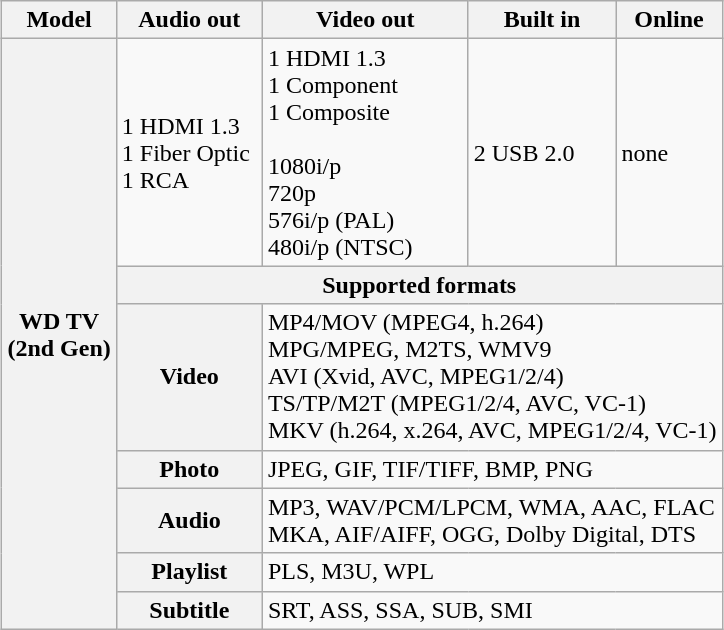<table class="wikitable" style="margin:1em auto;">
<tr t>
<th>Model</th>
<th width=90>Audio out</th>
<th>Video out</th>
<th>Built in</th>
<th>Online</th>
</tr>
<tr>
<th rowspan="7"><strong>WD TV<br>(2nd Gen)</strong></th>
<td>1 HDMI 1.3<br>1 Fiber Optic<br>1 RCA</td>
<td>1 HDMI 1.3<br>1 Component<br>1 Composite<br><br>1080i/p<br>720p<br>576i/p (PAL)<br>480i/p (NTSC)</td>
<td>2 USB 2.0</td>
<td>none</td>
</tr>
<tr>
<th colspan="4">Supported formats</th>
</tr>
<tr>
<th>Video</th>
<td colspan="3">MP4/MOV (MPEG4, h.264)<br>MPG/MPEG, M2TS, WMV9<br>AVI (Xvid, AVC, MPEG1/2/4)<br>TS/TP/M2T (MPEG1/2/4, AVC, VC-1)<br>MKV (h.264, x.264, AVC, MPEG1/2/4, VC-1)</td>
</tr>
<tr>
<th>Photo</th>
<td colspan="3">JPEG, GIF, TIF/TIFF, BMP, PNG</td>
</tr>
<tr>
<th>Audio</th>
<td colspan="3">MP3, WAV/PCM/LPCM, WMA, AAC, FLAC<br>MKA, AIF/AIFF, OGG, Dolby Digital, DTS</td>
</tr>
<tr>
<th>Playlist</th>
<td colspan="3">PLS, M3U, WPL</td>
</tr>
<tr>
<th>Subtitle</th>
<td colspan="3">SRT, ASS, SSA, SUB, SMI</td>
</tr>
</table>
